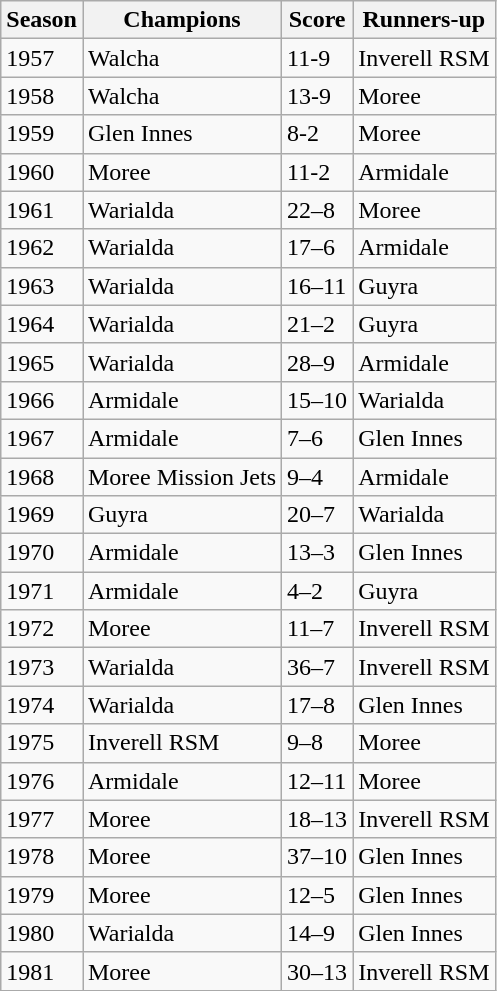<table class="wikitable">
<tr>
<th>Season</th>
<th>Champions</th>
<th>Score</th>
<th>Runners-up</th>
</tr>
<tr>
<td>1957</td>
<td> Walcha</td>
<td>11-9</td>
<td> Inverell RSM</td>
</tr>
<tr>
<td>1958</td>
<td> Walcha</td>
<td>13-9</td>
<td> Moree</td>
</tr>
<tr>
<td>1959</td>
<td> Glen Innes</td>
<td>8-2</td>
<td> Moree</td>
</tr>
<tr>
<td>1960</td>
<td> Moree</td>
<td>11-2</td>
<td> Armidale</td>
</tr>
<tr>
<td>1961</td>
<td> Warialda</td>
<td>22–8</td>
<td> Moree</td>
</tr>
<tr>
<td>1962</td>
<td> Warialda</td>
<td>17–6</td>
<td> Armidale</td>
</tr>
<tr>
<td>1963</td>
<td> Warialda</td>
<td>16–11</td>
<td> Guyra</td>
</tr>
<tr>
<td>1964</td>
<td> Warialda</td>
<td>21–2</td>
<td> Guyra</td>
</tr>
<tr>
<td>1965</td>
<td> Warialda</td>
<td>28–9</td>
<td> Armidale</td>
</tr>
<tr>
<td>1966</td>
<td> Armidale</td>
<td>15–10</td>
<td> Warialda</td>
</tr>
<tr>
<td>1967</td>
<td> Armidale</td>
<td>7–6</td>
<td> Glen Innes</td>
</tr>
<tr>
<td>1968</td>
<td> Moree Mission Jets</td>
<td>9–4</td>
<td> Armidale</td>
</tr>
<tr>
<td>1969</td>
<td> Guyra</td>
<td>20–7</td>
<td> Warialda</td>
</tr>
<tr>
<td>1970</td>
<td> Armidale</td>
<td>13–3</td>
<td> Glen Innes</td>
</tr>
<tr>
<td>1971</td>
<td> Armidale</td>
<td>4–2</td>
<td> Guyra</td>
</tr>
<tr>
<td>1972</td>
<td> Moree</td>
<td>11–7</td>
<td> Inverell RSM</td>
</tr>
<tr>
<td>1973</td>
<td> Warialda</td>
<td>36–7</td>
<td> Inverell RSM</td>
</tr>
<tr>
<td>1974</td>
<td> Warialda</td>
<td>17–8</td>
<td> Glen Innes</td>
</tr>
<tr>
<td>1975</td>
<td> Inverell RSM</td>
<td>9–8</td>
<td> Moree</td>
</tr>
<tr>
<td>1976</td>
<td> Armidale</td>
<td>12–11</td>
<td> Moree</td>
</tr>
<tr>
<td>1977</td>
<td> Moree</td>
<td>18–13</td>
<td> Inverell RSM</td>
</tr>
<tr>
<td>1978</td>
<td> Moree</td>
<td>37–10</td>
<td> Glen Innes</td>
</tr>
<tr>
<td>1979</td>
<td> Moree</td>
<td>12–5</td>
<td> Glen Innes</td>
</tr>
<tr>
<td>1980</td>
<td> Warialda</td>
<td>14–9</td>
<td> Glen Innes</td>
</tr>
<tr>
<td>1981</td>
<td> Moree</td>
<td>30–13</td>
<td> Inverell RSM</td>
</tr>
</table>
